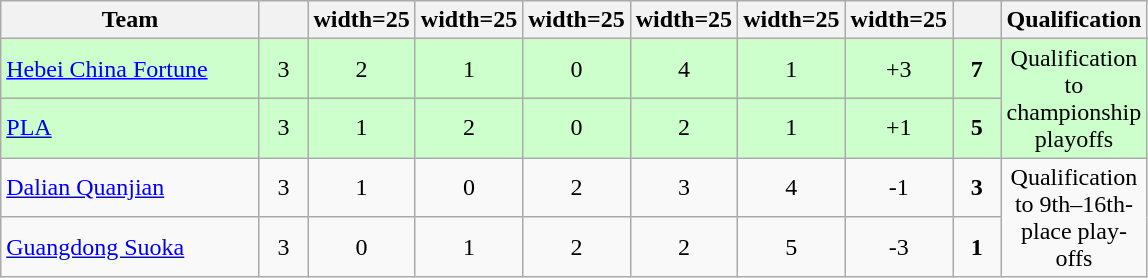<table class="wikitable" style="text-align: center;">
<tr>
<th style="width:165px;">Team</th>
<th width=25></th>
<th>width=25</th>
<th>width=25</th>
<th>width=25</th>
<th>width=25</th>
<th>width=25</th>
<th>width=25</th>
<th width=25></th>
<th width=50>Qualification</th>
</tr>
<tr style="background:#cfc;">
<td align="left"><a href='#'>Hebei China Fortune</a></td>
<td>3</td>
<td>2</td>
<td>1</td>
<td>0</td>
<td>4</td>
<td>1</td>
<td>+3</td>
<td><strong>7</strong></td>
<td rowspan=2 align="center">Qualification to championship playoffs</td>
</tr>
<tr style="background:#cfc;">
<td align="left"><a href='#'>PLA</a></td>
<td>3</td>
<td>1</td>
<td>2</td>
<td>0</td>
<td>2</td>
<td>1</td>
<td>+1</td>
<td><strong>5</strong></td>
</tr>
<tr>
<td align="left"><a href='#'>Dalian Quanjian</a></td>
<td>3</td>
<td>1</td>
<td>0</td>
<td>2</td>
<td>3</td>
<td>4</td>
<td>-1</td>
<td><strong>3</strong></td>
<td rowspan=2 align="center">Qualification to 9th–16th-place play-offs</td>
</tr>
<tr>
<td align="left"><a href='#'>Guangdong Suoka</a></td>
<td>3</td>
<td>0</td>
<td>1</td>
<td>2</td>
<td>2</td>
<td>5</td>
<td>-3</td>
<td><strong>1</strong></td>
</tr>
</table>
